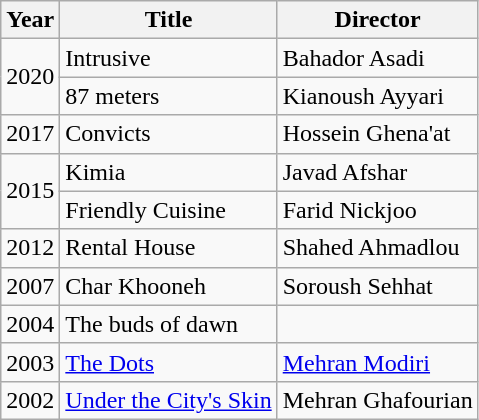<table class="wikitable sortable">
<tr>
<th>Year</th>
<th>Title</th>
<th>Director</th>
</tr>
<tr>
<td rowspan="2">2020</td>
<td>Intrusive</td>
<td>Bahador Asadi</td>
</tr>
<tr>
<td>87 meters</td>
<td>Kianoush Ayyari</td>
</tr>
<tr>
<td>2017</td>
<td>Convicts</td>
<td>Hossein Ghena'at</td>
</tr>
<tr>
<td rowspan="2">2015</td>
<td>Kimia</td>
<td>Javad Afshar</td>
</tr>
<tr>
<td>Friendly Cuisine</td>
<td>Farid Nickjoo</td>
</tr>
<tr>
<td>2012</td>
<td>Rental House</td>
<td>Shahed Ahmadlou</td>
</tr>
<tr>
<td>2007</td>
<td>Char Khooneh</td>
<td>Soroush Sehhat</td>
</tr>
<tr>
<td>2004</td>
<td>The buds of dawn</td>
<td></td>
</tr>
<tr>
<td>2003</td>
<td><a href='#'>The Dots</a></td>
<td><a href='#'>Mehran Modiri</a></td>
</tr>
<tr>
<td>2002</td>
<td><a href='#'>Under the City's Skin</a></td>
<td>Mehran Ghafourian</td>
</tr>
</table>
